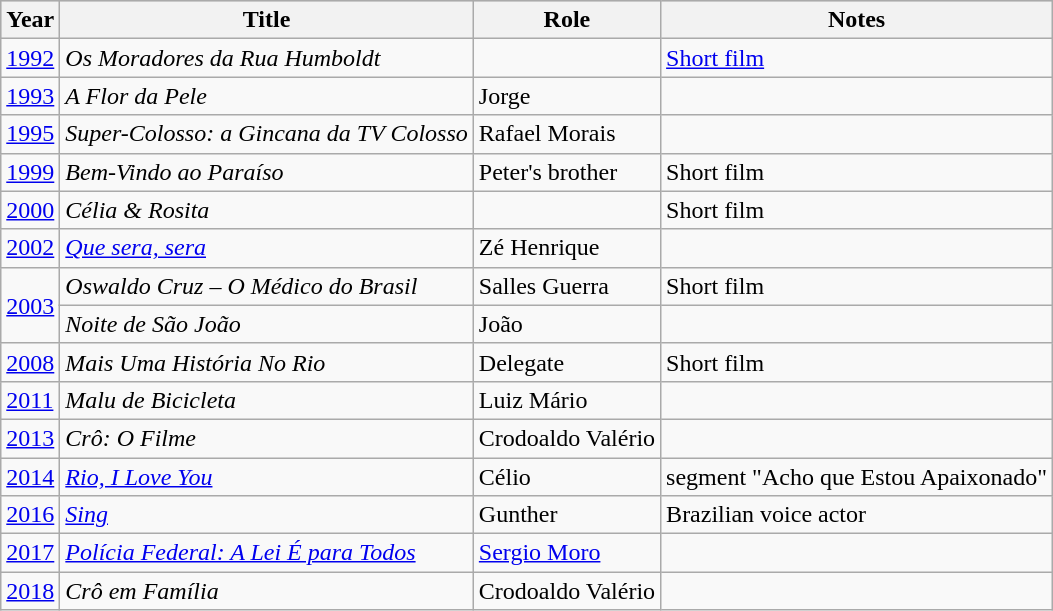<table class="wikitable">
<tr style="background:#ccc; text-align:center;">
<th>Year</th>
<th>Title</th>
<th>Role</th>
<th>Notes</th>
</tr>
<tr>
<td><a href='#'>1992</a></td>
<td><em>Os Moradores da Rua Humboldt</em></td>
<td></td>
<td><a href='#'>Short film</a></td>
</tr>
<tr>
<td><a href='#'>1993</a></td>
<td><em>A Flor da Pele</em></td>
<td>Jorge</td>
<td></td>
</tr>
<tr>
<td><a href='#'>1995</a></td>
<td><em>Super-Colosso: a Gincana da TV Colosso</em></td>
<td>Rafael Morais</td>
<td></td>
</tr>
<tr>
<td><a href='#'>1999</a></td>
<td><em>Bem-Vindo ao Paraíso</em></td>
<td>Peter's brother</td>
<td>Short film</td>
</tr>
<tr>
<td><a href='#'>2000</a></td>
<td><em>Célia & Rosita</em></td>
<td></td>
<td>Short film</td>
</tr>
<tr>
<td><a href='#'>2002</a></td>
<td><em><a href='#'>Que sera, sera</a></em></td>
<td>Zé Henrique</td>
<td></td>
</tr>
<tr>
<td rowspan="2"><a href='#'>2003</a></td>
<td><em>Oswaldo Cruz – O Médico do Brasil</em></td>
<td>Salles Guerra</td>
<td>Short film</td>
</tr>
<tr>
<td><em>Noite de São João</em></td>
<td>João</td>
<td></td>
</tr>
<tr>
<td><a href='#'>2008</a></td>
<td><em>Mais Uma História No Rio</em></td>
<td>Delegate</td>
<td>Short film</td>
</tr>
<tr>
<td><a href='#'>2011</a></td>
<td><em>Malu de Bicicleta</em></td>
<td>Luiz Mário</td>
<td></td>
</tr>
<tr>
<td><a href='#'>2013</a></td>
<td><em>Crô: O Filme</em></td>
<td>Crodoaldo Valério</td>
<td></td>
</tr>
<tr>
<td><a href='#'>2014</a></td>
<td><em><a href='#'>Rio, I Love You</a></em></td>
<td>Célio</td>
<td>segment "Acho que Estou Apaixonado"</td>
</tr>
<tr>
<td><a href='#'>2016</a></td>
<td><em><a href='#'>Sing</a></em></td>
<td>Gunther</td>
<td>Brazilian voice actor</td>
</tr>
<tr>
<td><a href='#'>2017</a></td>
<td><em><a href='#'>Polícia Federal: A Lei É para Todos</a></em></td>
<td><a href='#'>Sergio Moro</a></td>
<td></td>
</tr>
<tr>
<td><a href='#'>2018</a></td>
<td><em>Crô em Família</em></td>
<td>Crodoaldo Valério</td>
<td></td>
</tr>
</table>
